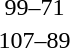<table style="text-align:center">
<tr>
<th width=200></th>
<th width=100></th>
<th width=200></th>
</tr>
<tr>
<td align=right><strong></strong></td>
<td align=center>99–71</td>
<td align=left></td>
</tr>
<tr>
<td align=right><strong></strong></td>
<td align=center>107–89</td>
<td align=left></td>
</tr>
</table>
